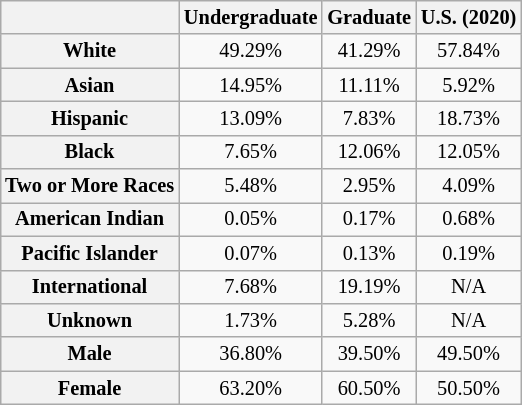<table class="wikitable" style="text-align:center; float:right; font-size:85%; margin-left:2em; margin:10px;">
<tr>
<th></th>
<th>Undergraduate</th>
<th>Graduate</th>
<th>U.S. (2020)</th>
</tr>
<tr>
<th>White</th>
<td>49.29%</td>
<td>41.29%</td>
<td>57.84%</td>
</tr>
<tr>
<th>Asian</th>
<td>14.95%</td>
<td>11.11%</td>
<td>5.92%</td>
</tr>
<tr>
<th>Hispanic</th>
<td>13.09%</td>
<td>7.83%</td>
<td>18.73%</td>
</tr>
<tr>
<th>Black</th>
<td>7.65%</td>
<td>12.06%</td>
<td>12.05%</td>
</tr>
<tr>
<th>Two or More Races</th>
<td>5.48%</td>
<td>2.95%</td>
<td>4.09%</td>
</tr>
<tr>
<th>American Indian</th>
<td>0.05%</td>
<td>0.17%</td>
<td>0.68%</td>
</tr>
<tr>
<th>Pacific Islander</th>
<td>0.07%</td>
<td>0.13%</td>
<td>0.19%</td>
</tr>
<tr>
<th>International</th>
<td>7.68%</td>
<td>19.19%</td>
<td>N/A</td>
</tr>
<tr>
<th>Unknown</th>
<td>1.73%</td>
<td>5.28%</td>
<td>N/A</td>
</tr>
<tr>
<th>Male</th>
<td>36.80%</td>
<td>39.50%</td>
<td>49.50%</td>
</tr>
<tr>
<th>Female</th>
<td>63.20%</td>
<td>60.50%</td>
<td>50.50%</td>
</tr>
</table>
